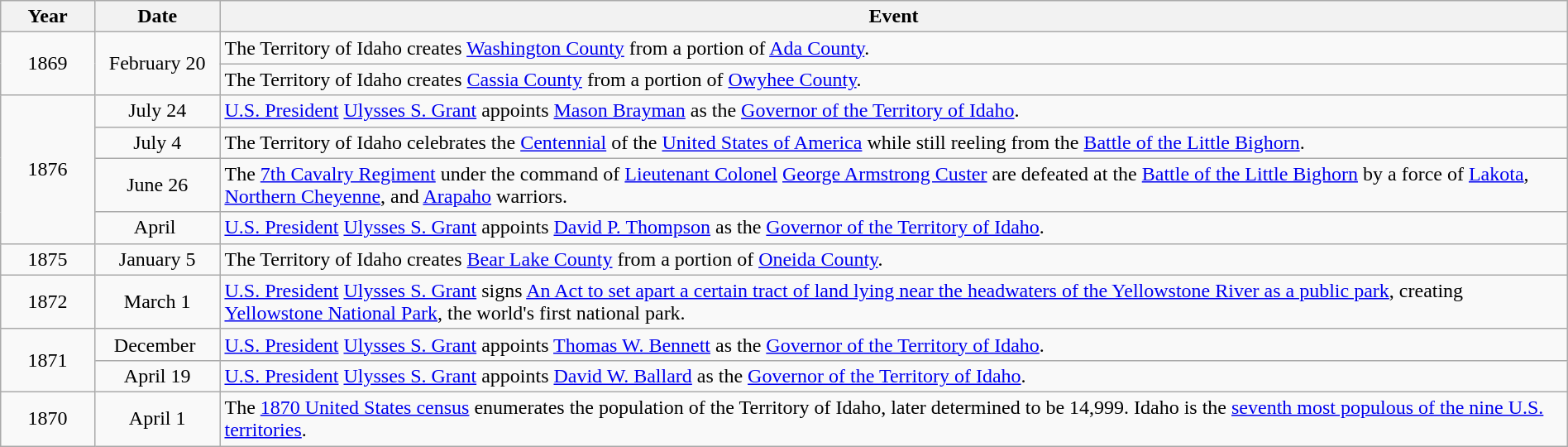<table class="wikitable" style="width:100%;">
<tr>
<th style="width:6%">Year</th>
<th style="width:8%">Date</th>
<th style="width:86%">Event</th>
</tr>
<tr>
<td align=center rowspan=2>1869</td>
<td align=center rowspan=2>February 20</td>
<td>The Territory of Idaho creates <a href='#'>Washington County</a> from a portion of <a href='#'>Ada County</a>.</td>
</tr>
<tr>
<td>The Territory of Idaho creates <a href='#'>Cassia County</a> from a portion of <a href='#'>Owyhee County</a>.</td>
</tr>
<tr>
<td align=center rowspan=4>1876</td>
<td align=center>July 24</td>
<td><a href='#'>U.S. President</a> <a href='#'>Ulysses S. Grant</a> appoints <a href='#'>Mason Brayman</a> as the <a href='#'>Governor of the Territory of Idaho</a>.</td>
</tr>
<tr>
<td align=center>July 4</td>
<td>The Territory of Idaho celebrates the <a href='#'>Centennial</a> of the <a href='#'>United States of America</a> while still reeling from the <a href='#'>Battle of the Little Bighorn</a>.</td>
</tr>
<tr>
<td align=center>June 26</td>
<td>The <a href='#'>7th Cavalry Regiment</a> under the command of <a href='#'>Lieutenant Colonel</a> <a href='#'>George Armstrong Custer</a> are defeated at the <a href='#'>Battle of the Little Bighorn</a> by a force of <a href='#'>Lakota</a>, <a href='#'>Northern Cheyenne</a>, and <a href='#'>Arapaho</a> warriors.</td>
</tr>
<tr>
<td align=center>April </td>
<td><a href='#'>U.S. President</a> <a href='#'>Ulysses S. Grant</a> appoints <a href='#'>David P. Thompson</a> as the <a href='#'>Governor of the Territory of Idaho</a>.</td>
</tr>
<tr>
<td align=center rowspan=1>1875</td>
<td align=center>January 5</td>
<td>The Territory of Idaho creates <a href='#'>Bear Lake County</a> from a portion of <a href='#'>Oneida County</a>.</td>
</tr>
<tr>
<td align=center rowspan=1>1872</td>
<td align=center>March 1</td>
<td><a href='#'>U.S. President</a> <a href='#'>Ulysses S. Grant</a> signs <a href='#'>An Act to set apart a certain tract of land lying near the headwaters of the Yellowstone River as a public park</a>, creating <a href='#'>Yellowstone National Park</a>, the world's first national park.</td>
</tr>
<tr>
<td align=center rowspan=2>1871</td>
<td align=center>December </td>
<td><a href='#'>U.S. President</a> <a href='#'>Ulysses S. Grant</a> appoints <a href='#'>Thomas W. Bennett</a> as the <a href='#'>Governor of the Territory of Idaho</a>.</td>
</tr>
<tr>
<td align=center>April 19</td>
<td><a href='#'>U.S. President</a> <a href='#'>Ulysses S. Grant</a> appoints <a href='#'>David W. Ballard</a> as the <a href='#'>Governor of the Territory of Idaho</a>.</td>
</tr>
<tr>
<td align=center rowspan=1>1870</td>
<td align=center>April 1</td>
<td>The <a href='#'>1870 United States census</a> enumerates the population of the Territory of Idaho, later determined to be 14,999. Idaho is the <a href='#'>seventh most populous of the nine U.S. territories</a>.</td>
</tr>
</table>
